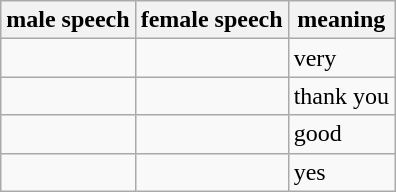<table class="wikitable">
<tr>
<th>male speech</th>
<th>female speech</th>
<th>meaning</th>
</tr>
<tr>
<td></td>
<td></td>
<td>very</td>
</tr>
<tr>
<td></td>
<td></td>
<td>thank you</td>
</tr>
<tr>
<td></td>
<td></td>
<td>good</td>
</tr>
<tr>
<td></td>
<td></td>
<td>yes</td>
</tr>
</table>
